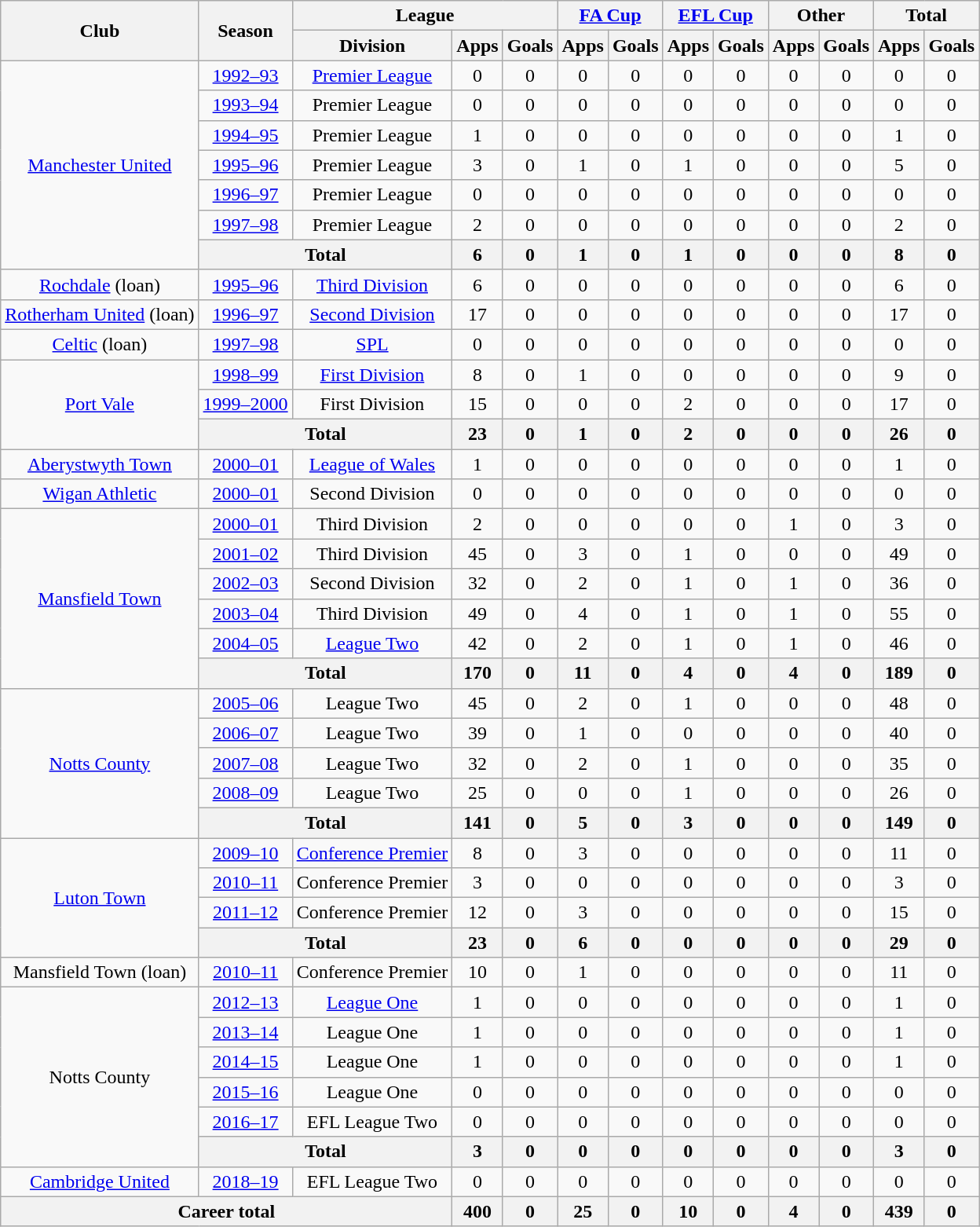<table class="wikitable" style="text-align:center">
<tr>
<th rowspan="2">Club</th>
<th rowspan="2">Season</th>
<th colspan="3">League</th>
<th colspan="2"><a href='#'>FA Cup</a></th>
<th colspan="2"><a href='#'>EFL Cup</a></th>
<th colspan="2">Other</th>
<th colspan="2">Total</th>
</tr>
<tr>
<th>Division</th>
<th>Apps</th>
<th>Goals</th>
<th>Apps</th>
<th>Goals</th>
<th>Apps</th>
<th>Goals</th>
<th>Apps</th>
<th>Goals</th>
<th>Apps</th>
<th>Goals</th>
</tr>
<tr>
<td rowspan="7"><a href='#'>Manchester United</a></td>
<td><a href='#'>1992–93</a></td>
<td><a href='#'>Premier League</a></td>
<td>0</td>
<td>0</td>
<td>0</td>
<td>0</td>
<td>0</td>
<td>0</td>
<td>0</td>
<td>0</td>
<td>0</td>
<td>0</td>
</tr>
<tr>
<td><a href='#'>1993–94</a></td>
<td>Premier League</td>
<td>0</td>
<td>0</td>
<td>0</td>
<td>0</td>
<td>0</td>
<td>0</td>
<td>0</td>
<td>0</td>
<td>0</td>
<td>0</td>
</tr>
<tr>
<td><a href='#'>1994–95</a></td>
<td>Premier League</td>
<td>1</td>
<td>0</td>
<td>0</td>
<td>0</td>
<td>0</td>
<td>0</td>
<td>0</td>
<td>0</td>
<td>1</td>
<td>0</td>
</tr>
<tr>
<td><a href='#'>1995–96</a></td>
<td>Premier League</td>
<td>3</td>
<td>0</td>
<td>1</td>
<td>0</td>
<td>1</td>
<td>0</td>
<td>0</td>
<td>0</td>
<td>5</td>
<td>0</td>
</tr>
<tr>
<td><a href='#'>1996–97</a></td>
<td>Premier League</td>
<td>0</td>
<td>0</td>
<td>0</td>
<td>0</td>
<td>0</td>
<td>0</td>
<td>0</td>
<td>0</td>
<td>0</td>
<td>0</td>
</tr>
<tr>
<td><a href='#'>1997–98</a></td>
<td>Premier League</td>
<td>2</td>
<td>0</td>
<td>0</td>
<td>0</td>
<td>0</td>
<td>0</td>
<td>0</td>
<td>0</td>
<td>2</td>
<td>0</td>
</tr>
<tr>
<th colspan="2">Total</th>
<th>6</th>
<th>0</th>
<th>1</th>
<th>0</th>
<th>1</th>
<th>0</th>
<th>0</th>
<th>0</th>
<th>8</th>
<th>0</th>
</tr>
<tr>
<td><a href='#'>Rochdale</a> (loan)</td>
<td><a href='#'>1995–96</a></td>
<td><a href='#'>Third Division</a></td>
<td>6</td>
<td>0</td>
<td>0</td>
<td>0</td>
<td>0</td>
<td>0</td>
<td>0</td>
<td>0</td>
<td>6</td>
<td>0</td>
</tr>
<tr>
<td><a href='#'>Rotherham United</a> (loan)</td>
<td><a href='#'>1996–97</a></td>
<td><a href='#'>Second Division</a></td>
<td>17</td>
<td>0</td>
<td>0</td>
<td>0</td>
<td>0</td>
<td>0</td>
<td>0</td>
<td>0</td>
<td>17</td>
<td>0</td>
</tr>
<tr>
<td><a href='#'>Celtic</a> (loan)</td>
<td><a href='#'>1997–98</a></td>
<td><a href='#'>SPL</a></td>
<td>0</td>
<td>0</td>
<td>0</td>
<td>0</td>
<td>0</td>
<td>0</td>
<td>0</td>
<td>0</td>
<td>0</td>
<td>0</td>
</tr>
<tr>
<td rowspan="3"><a href='#'>Port Vale</a></td>
<td><a href='#'>1998–99</a></td>
<td><a href='#'>First Division</a></td>
<td>8</td>
<td>0</td>
<td>1</td>
<td>0</td>
<td>0</td>
<td>0</td>
<td>0</td>
<td>0</td>
<td>9</td>
<td>0</td>
</tr>
<tr>
<td><a href='#'>1999–2000</a></td>
<td>First Division</td>
<td>15</td>
<td>0</td>
<td>0</td>
<td>0</td>
<td>2</td>
<td>0</td>
<td>0</td>
<td>0</td>
<td>17</td>
<td>0</td>
</tr>
<tr>
<th colspan="2">Total</th>
<th>23</th>
<th>0</th>
<th>1</th>
<th>0</th>
<th>2</th>
<th>0</th>
<th>0</th>
<th>0</th>
<th>26</th>
<th>0</th>
</tr>
<tr>
<td><a href='#'>Aberystwyth Town</a></td>
<td><a href='#'>2000–01</a></td>
<td><a href='#'>League of Wales</a></td>
<td>1</td>
<td>0</td>
<td>0</td>
<td>0</td>
<td>0</td>
<td>0</td>
<td>0</td>
<td>0</td>
<td>1</td>
<td>0</td>
</tr>
<tr>
<td><a href='#'>Wigan Athletic</a></td>
<td><a href='#'>2000–01</a></td>
<td>Second Division</td>
<td>0</td>
<td>0</td>
<td>0</td>
<td>0</td>
<td>0</td>
<td>0</td>
<td>0</td>
<td>0</td>
<td>0</td>
<td>0</td>
</tr>
<tr>
<td rowspan="6"><a href='#'>Mansfield Town</a></td>
<td><a href='#'>2000–01</a></td>
<td>Third Division</td>
<td>2</td>
<td>0</td>
<td>0</td>
<td>0</td>
<td>0</td>
<td>0</td>
<td>1</td>
<td>0</td>
<td>3</td>
<td>0</td>
</tr>
<tr>
<td><a href='#'>2001–02</a></td>
<td>Third Division</td>
<td>45</td>
<td>0</td>
<td>3</td>
<td>0</td>
<td>1</td>
<td>0</td>
<td>0</td>
<td>0</td>
<td>49</td>
<td>0</td>
</tr>
<tr>
<td><a href='#'>2002–03</a></td>
<td>Second Division</td>
<td>32</td>
<td>0</td>
<td>2</td>
<td>0</td>
<td>1</td>
<td>0</td>
<td>1</td>
<td>0</td>
<td>36</td>
<td>0</td>
</tr>
<tr>
<td><a href='#'>2003–04</a></td>
<td>Third Division</td>
<td>49</td>
<td>0</td>
<td>4</td>
<td>0</td>
<td>1</td>
<td>0</td>
<td>1</td>
<td>0</td>
<td>55</td>
<td>0</td>
</tr>
<tr>
<td><a href='#'>2004–05</a></td>
<td><a href='#'>League Two</a></td>
<td>42</td>
<td>0</td>
<td>2</td>
<td>0</td>
<td>1</td>
<td>0</td>
<td>1</td>
<td>0</td>
<td>46</td>
<td>0</td>
</tr>
<tr>
<th colspan="2">Total</th>
<th>170</th>
<th>0</th>
<th>11</th>
<th>0</th>
<th>4</th>
<th>0</th>
<th>4</th>
<th>0</th>
<th>189</th>
<th>0</th>
</tr>
<tr>
<td rowspan="5"><a href='#'>Notts County</a></td>
<td><a href='#'>2005–06</a></td>
<td>League Two</td>
<td>45</td>
<td>0</td>
<td>2</td>
<td>0</td>
<td>1</td>
<td>0</td>
<td>0</td>
<td>0</td>
<td>48</td>
<td>0</td>
</tr>
<tr>
<td><a href='#'>2006–07</a></td>
<td>League Two</td>
<td>39</td>
<td>0</td>
<td>1</td>
<td>0</td>
<td>0</td>
<td>0</td>
<td>0</td>
<td>0</td>
<td>40</td>
<td>0</td>
</tr>
<tr>
<td><a href='#'>2007–08</a></td>
<td>League Two</td>
<td>32</td>
<td>0</td>
<td>2</td>
<td>0</td>
<td>1</td>
<td>0</td>
<td>0</td>
<td>0</td>
<td>35</td>
<td>0</td>
</tr>
<tr>
<td><a href='#'>2008–09</a></td>
<td>League Two</td>
<td>25</td>
<td>0</td>
<td>0</td>
<td>0</td>
<td>1</td>
<td>0</td>
<td>0</td>
<td>0</td>
<td>26</td>
<td>0</td>
</tr>
<tr>
<th colspan="2">Total</th>
<th>141</th>
<th>0</th>
<th>5</th>
<th>0</th>
<th>3</th>
<th>0</th>
<th>0</th>
<th>0</th>
<th>149</th>
<th>0</th>
</tr>
<tr>
<td rowspan="4"><a href='#'>Luton Town</a></td>
<td><a href='#'>2009–10</a></td>
<td><a href='#'>Conference Premier</a></td>
<td>8</td>
<td>0</td>
<td>3</td>
<td>0</td>
<td>0</td>
<td>0</td>
<td>0</td>
<td>0</td>
<td>11</td>
<td>0</td>
</tr>
<tr>
<td><a href='#'>2010–11</a></td>
<td>Conference Premier</td>
<td>3</td>
<td>0</td>
<td>0</td>
<td>0</td>
<td>0</td>
<td>0</td>
<td>0</td>
<td>0</td>
<td>3</td>
<td>0</td>
</tr>
<tr>
<td><a href='#'>2011–12</a></td>
<td>Conference Premier</td>
<td>12</td>
<td>0</td>
<td>3</td>
<td>0</td>
<td>0</td>
<td>0</td>
<td>0</td>
<td>0</td>
<td>15</td>
<td>0</td>
</tr>
<tr>
<th colspan="2">Total</th>
<th>23</th>
<th>0</th>
<th>6</th>
<th>0</th>
<th>0</th>
<th>0</th>
<th>0</th>
<th>0</th>
<th>29</th>
<th>0</th>
</tr>
<tr>
<td>Mansfield Town (loan)</td>
<td><a href='#'>2010–11</a></td>
<td>Conference Premier</td>
<td>10</td>
<td>0</td>
<td>1</td>
<td>0</td>
<td>0</td>
<td>0</td>
<td>0</td>
<td>0</td>
<td>11</td>
<td>0</td>
</tr>
<tr>
<td rowspan="6">Notts County</td>
<td><a href='#'>2012–13</a></td>
<td><a href='#'>League One</a></td>
<td>1</td>
<td>0</td>
<td>0</td>
<td>0</td>
<td>0</td>
<td>0</td>
<td>0</td>
<td>0</td>
<td>1</td>
<td>0</td>
</tr>
<tr>
<td><a href='#'>2013–14</a></td>
<td>League One</td>
<td>1</td>
<td>0</td>
<td>0</td>
<td>0</td>
<td>0</td>
<td>0</td>
<td>0</td>
<td>0</td>
<td>1</td>
<td>0</td>
</tr>
<tr>
<td><a href='#'>2014–15</a></td>
<td>League One</td>
<td>1</td>
<td>0</td>
<td>0</td>
<td>0</td>
<td>0</td>
<td>0</td>
<td>0</td>
<td>0</td>
<td>1</td>
<td>0</td>
</tr>
<tr>
<td><a href='#'>2015–16</a></td>
<td>League One</td>
<td>0</td>
<td>0</td>
<td>0</td>
<td>0</td>
<td>0</td>
<td>0</td>
<td>0</td>
<td>0</td>
<td>0</td>
<td>0</td>
</tr>
<tr>
<td><a href='#'>2016–17</a></td>
<td>EFL League Two</td>
<td>0</td>
<td>0</td>
<td>0</td>
<td>0</td>
<td>0</td>
<td>0</td>
<td>0</td>
<td>0</td>
<td>0</td>
<td>0</td>
</tr>
<tr>
<th colspan="2">Total</th>
<th>3</th>
<th>0</th>
<th>0</th>
<th>0</th>
<th>0</th>
<th>0</th>
<th>0</th>
<th>0</th>
<th>3</th>
<th>0</th>
</tr>
<tr>
<td><a href='#'>Cambridge United</a></td>
<td><a href='#'>2018–19</a></td>
<td>EFL League Two</td>
<td>0</td>
<td>0</td>
<td>0</td>
<td>0</td>
<td>0</td>
<td>0</td>
<td>0</td>
<td>0</td>
<td>0</td>
<td>0</td>
</tr>
<tr>
<th colspan="3">Career total</th>
<th>400</th>
<th>0</th>
<th>25</th>
<th>0</th>
<th>10</th>
<th>0</th>
<th>4</th>
<th>0</th>
<th>439</th>
<th>0</th>
</tr>
</table>
